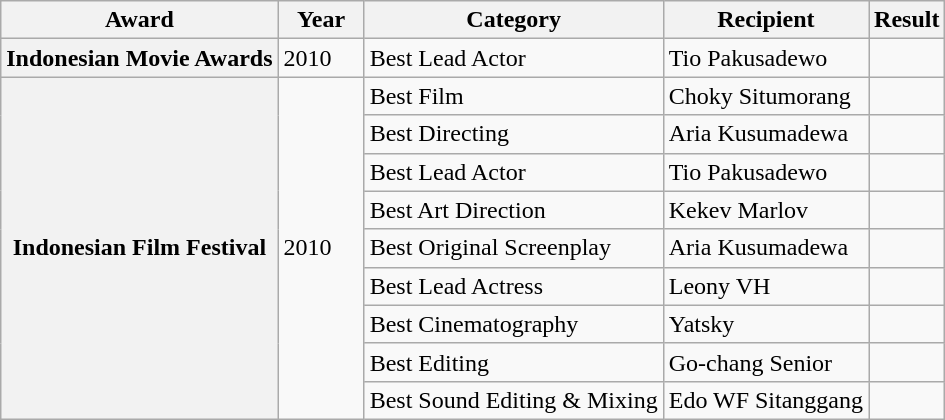<table class="wikitable">
<tr>
<th scope="col">Award</th>
<th scope="col" width="50">Year</th>
<th scope="col">Category</th>
<th scope="col">Recipient</th>
<th scope="col">Result</th>
</tr>
<tr>
<th rowspan="1" scope="row">Indonesian Movie Awards</th>
<td rowspan="1">2010</td>
<td>Best Lead Actor</td>
<td>Tio Pakusadewo</td>
<td></td>
</tr>
<tr>
<th rowspan="9" scope="row">Indonesian Film Festival</th>
<td rowspan="9">2010</td>
<td>Best Film</td>
<td>Choky Situmorang</td>
<td></td>
</tr>
<tr>
<td>Best Directing</td>
<td>Aria Kusumadewa</td>
<td></td>
</tr>
<tr>
<td>Best Lead Actor</td>
<td>Tio Pakusadewo</td>
<td></td>
</tr>
<tr>
<td>Best Art Direction</td>
<td>Kekev Marlov</td>
<td></td>
</tr>
<tr>
<td>Best Original Screenplay</td>
<td>Aria Kusumadewa</td>
<td></td>
</tr>
<tr>
<td>Best Lead Actress</td>
<td>Leony VH</td>
<td></td>
</tr>
<tr>
<td>Best Cinematography</td>
<td>Yatsky</td>
<td></td>
</tr>
<tr>
<td>Best Editing</td>
<td>Go-chang Senior</td>
<td></td>
</tr>
<tr>
<td>Best Sound Editing & Mixing</td>
<td>Edo WF Sitanggang</td>
<td></td>
</tr>
</table>
